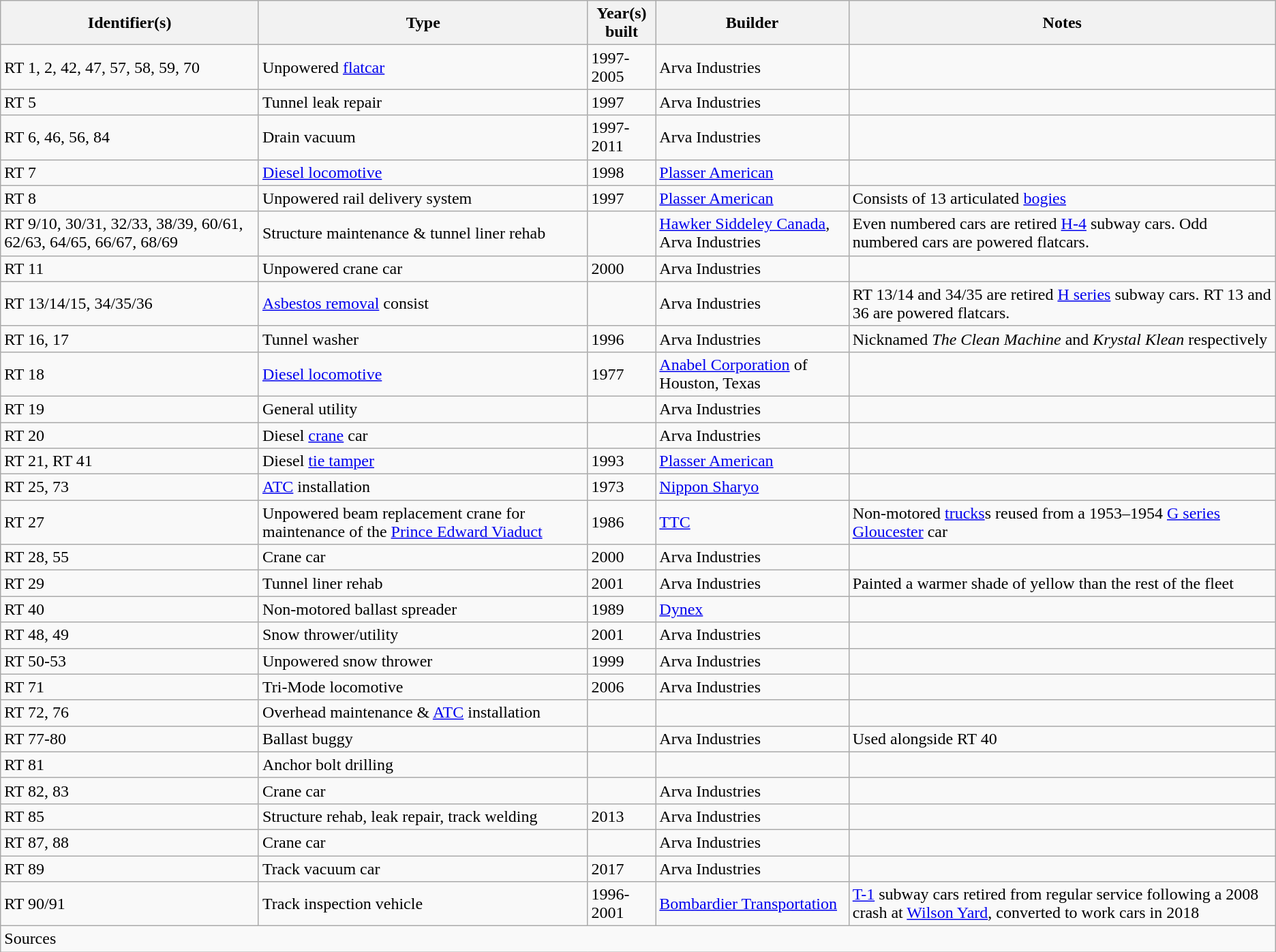<table class="wikitable sortable">
<tr>
<th>Identifier(s)</th>
<th>Type</th>
<th>Year(s)<br>built</th>
<th>Builder</th>
<th>Notes</th>
</tr>
<tr>
<td>RT 1, 2, 42, 47, 57, 58, 59, 70</td>
<td>Unpowered <a href='#'>flatcar</a></td>
<td>1997-2005</td>
<td>Arva Industries</td>
<td></td>
</tr>
<tr>
<td>RT 5</td>
<td>Tunnel leak repair</td>
<td>1997</td>
<td>Arva Industries</td>
<td></td>
</tr>
<tr>
<td>RT 6, 46, 56, 84</td>
<td>Drain vacuum</td>
<td>1997-2011</td>
<td>Arva Industries</td>
<td></td>
</tr>
<tr>
<td>RT 7</td>
<td><a href='#'>Diesel locomotive</a></td>
<td>1998</td>
<td><a href='#'>Plasser American</a></td>
</tr>
<tr>
<td>RT 8</td>
<td>Unpowered rail delivery system</td>
<td>1997</td>
<td><a href='#'>Plasser American</a></td>
<td>Consists of 13 articulated <a href='#'>bogies</a></td>
</tr>
<tr>
<td>RT 9/10, 30/31, 32/33, 38/39, 60/61, 62/63, 64/65, 66/67, 68/69</td>
<td>Structure maintenance & tunnel liner rehab</td>
<td></td>
<td><a href='#'>Hawker Siddeley Canada</a>, Arva Industries</td>
<td>Even numbered cars are retired <a href='#'>H-4</a> subway cars. Odd numbered cars are powered flatcars.</td>
</tr>
<tr>
<td>RT 11</td>
<td>Unpowered crane car</td>
<td>2000</td>
<td>Arva Industries</td>
<td></td>
</tr>
<tr>
<td>RT 13/14/15, 34/35/36</td>
<td><a href='#'>Asbestos removal</a> consist</td>
<td></td>
<td>Arva Industries</td>
<td>RT 13/14 and 34/35 are retired <a href='#'>H series</a> subway cars. RT 13 and 36 are powered flatcars.</td>
</tr>
<tr>
<td>RT 16, 17</td>
<td>Tunnel washer</td>
<td>1996</td>
<td>Arva Industries</td>
<td>Nicknamed <em>The Clean Machine</em> and <em>Krystal Klean</em> respectively</td>
</tr>
<tr>
<td>RT 18</td>
<td><a href='#'>Diesel locomotive</a></td>
<td>1977</td>
<td><a href='#'>Anabel Corporation</a> of Houston, Texas</td>
<td></td>
</tr>
<tr>
<td>RT 19</td>
<td>General utility</td>
<td></td>
<td>Arva Industries</td>
<td></td>
</tr>
<tr>
<td>RT 20</td>
<td>Diesel <a href='#'>crane</a> car</td>
<td></td>
<td>Arva Industries</td>
<td></td>
</tr>
<tr>
<td>RT 21, RT 41</td>
<td>Diesel <a href='#'>tie tamper</a></td>
<td>1993</td>
<td><a href='#'>Plasser American</a></td>
<td></td>
</tr>
<tr>
<td>RT 25, 73</td>
<td><a href='#'>ATC</a> installation</td>
<td>1973</td>
<td><a href='#'>Nippon Sharyo</a></td>
<td></td>
</tr>
<tr>
<td>RT 27</td>
<td>Unpowered beam replacement crane for maintenance of the <a href='#'>Prince Edward Viaduct</a></td>
<td>1986</td>
<td><a href='#'>TTC</a></td>
<td>Non-motored <a href='#'>trucks</a>s reused from a 1953–1954 <a href='#'>G series</a> <a href='#'>Gloucester</a> car</td>
</tr>
<tr>
<td>RT 28, 55</td>
<td>Crane car</td>
<td>2000</td>
<td>Arva Industries</td>
<td></td>
</tr>
<tr>
<td>RT 29</td>
<td>Tunnel liner rehab</td>
<td>2001</td>
<td>Arva Industries</td>
<td>Painted a warmer shade of yellow than the rest of the fleet</td>
</tr>
<tr>
<td>RT 40</td>
<td>Non-motored ballast spreader</td>
<td>1989</td>
<td><a href='#'>Dynex</a></td>
<td></td>
</tr>
<tr>
<td>RT 48, 49</td>
<td>Snow thrower/utility</td>
<td>2001</td>
<td>Arva Industries</td>
<td></td>
</tr>
<tr>
<td>RT 50-53</td>
<td>Unpowered snow thrower</td>
<td>1999</td>
<td>Arva Industries</td>
<td></td>
</tr>
<tr>
<td>RT 71</td>
<td>Tri-Mode locomotive</td>
<td>2006</td>
<td>Arva Industries</td>
<td></td>
</tr>
<tr>
<td>RT 72, 76</td>
<td>Overhead maintenance & <a href='#'>ATC</a> installation</td>
<td></td>
<td></td>
<td></td>
</tr>
<tr>
<td>RT 77-80</td>
<td>Ballast buggy</td>
<td></td>
<td>Arva Industries</td>
<td>Used alongside RT 40</td>
</tr>
<tr>
<td>RT 81</td>
<td>Anchor bolt drilling</td>
<td></td>
<td></td>
<td></td>
</tr>
<tr>
<td>RT 82, 83</td>
<td>Crane car</td>
<td></td>
<td>Arva Industries</td>
<td></td>
</tr>
<tr>
<td>RT 85</td>
<td>Structure rehab, leak repair, track welding</td>
<td>2013</td>
<td>Arva Industries</td>
<td></td>
</tr>
<tr>
<td>RT 87, 88</td>
<td>Crane car</td>
<td></td>
<td>Arva Industries</td>
<td></td>
</tr>
<tr>
<td>RT 89</td>
<td>Track vacuum car</td>
<td>2017</td>
<td>Arva Industries</td>
<td></td>
</tr>
<tr>
<td>RT 90/91</td>
<td>Track inspection vehicle</td>
<td>1996-2001</td>
<td><a href='#'>Bombardier Transportation</a></td>
<td><a href='#'>T-1</a> subway cars retired from regular service following a 2008 crash at <a href='#'>Wilson Yard</a>, converted to work cars in 2018</td>
</tr>
<tr>
<td colspan="5">Sources</td>
</tr>
</table>
